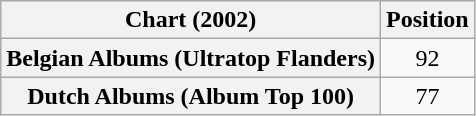<table class="wikitable sortable plainrowheaders" style="text-align:center">
<tr>
<th scope="col">Chart (2002)</th>
<th scope="col">Position</th>
</tr>
<tr>
<th scope="row">Belgian Albums (Ultratop Flanders)</th>
<td>92</td>
</tr>
<tr>
<th scope="row">Dutch Albums (Album Top 100)</th>
<td>77</td>
</tr>
</table>
